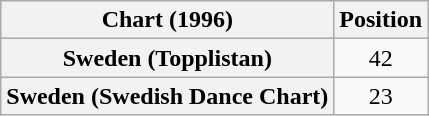<table class="wikitable sortable plainrowheaders" style="text-align:center">
<tr>
<th scope="col">Chart (1996)</th>
<th scope="col">Position</th>
</tr>
<tr>
<th scope="row">Sweden (Topplistan)</th>
<td>42</td>
</tr>
<tr>
<th scope="row">Sweden (Swedish Dance Chart)</th>
<td>23</td>
</tr>
</table>
